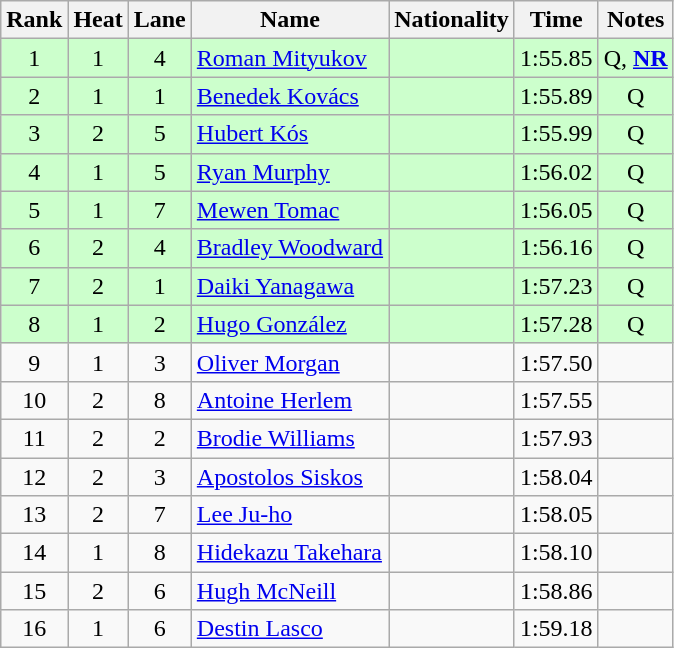<table class="wikitable sortable" style="text-align:center">
<tr>
<th>Rank</th>
<th>Heat</th>
<th>Lane</th>
<th>Name</th>
<th>Nationality</th>
<th>Time</th>
<th>Notes</th>
</tr>
<tr bgcolor=ccffcc>
<td>1</td>
<td>1</td>
<td>4</td>
<td align=left><a href='#'>Roman Mityukov</a></td>
<td align=left></td>
<td>1:55.85</td>
<td>Q, <strong><a href='#'>NR</a></strong></td>
</tr>
<tr bgcolor=ccffcc>
<td>2</td>
<td>1</td>
<td>1</td>
<td align=left><a href='#'>Benedek Kovács</a></td>
<td align=left></td>
<td>1:55.89</td>
<td>Q</td>
</tr>
<tr bgcolor=ccffcc>
<td>3</td>
<td>2</td>
<td>5</td>
<td align=left><a href='#'>Hubert Kós</a></td>
<td align=left></td>
<td>1:55.99</td>
<td>Q</td>
</tr>
<tr bgcolor=ccffcc>
<td>4</td>
<td>1</td>
<td>5</td>
<td align=left><a href='#'>Ryan Murphy</a></td>
<td align=left></td>
<td>1:56.02</td>
<td>Q</td>
</tr>
<tr bgcolor=ccffcc>
<td>5</td>
<td>1</td>
<td>7</td>
<td align=left><a href='#'>Mewen Tomac</a></td>
<td align=left></td>
<td>1:56.05</td>
<td>Q</td>
</tr>
<tr bgcolor=ccffcc>
<td>6</td>
<td>2</td>
<td>4</td>
<td align=left><a href='#'>Bradley Woodward</a></td>
<td align=left></td>
<td>1:56.16</td>
<td>Q</td>
</tr>
<tr bgcolor=ccffcc>
<td>7</td>
<td>2</td>
<td>1</td>
<td align=left><a href='#'>Daiki Yanagawa</a></td>
<td align=left></td>
<td>1:57.23</td>
<td>Q</td>
</tr>
<tr bgcolor=ccffcc>
<td>8</td>
<td>1</td>
<td>2</td>
<td align=left><a href='#'>Hugo González</a></td>
<td align=left></td>
<td>1:57.28</td>
<td>Q</td>
</tr>
<tr>
<td>9</td>
<td>1</td>
<td>3</td>
<td align=left><a href='#'>Oliver Morgan</a></td>
<td align=left></td>
<td>1:57.50</td>
<td></td>
</tr>
<tr>
<td>10</td>
<td>2</td>
<td>8</td>
<td align=left><a href='#'>Antoine Herlem</a></td>
<td align=left></td>
<td>1:57.55</td>
<td></td>
</tr>
<tr>
<td>11</td>
<td>2</td>
<td>2</td>
<td align=left><a href='#'>Brodie Williams</a></td>
<td align=left></td>
<td>1:57.93</td>
<td></td>
</tr>
<tr>
<td>12</td>
<td>2</td>
<td>3</td>
<td align=left><a href='#'>Apostolos Siskos</a></td>
<td align=left></td>
<td>1:58.04</td>
<td></td>
</tr>
<tr>
<td>13</td>
<td>2</td>
<td>7</td>
<td align=left><a href='#'>Lee Ju-ho</a></td>
<td align=left></td>
<td>1:58.05</td>
<td></td>
</tr>
<tr>
<td>14</td>
<td>1</td>
<td>8</td>
<td align=left><a href='#'>Hidekazu Takehara</a></td>
<td align=left></td>
<td>1:58.10</td>
<td></td>
</tr>
<tr>
<td>15</td>
<td>2</td>
<td>6</td>
<td align=left><a href='#'>Hugh McNeill</a></td>
<td align=left></td>
<td>1:58.86</td>
<td></td>
</tr>
<tr>
<td>16</td>
<td>1</td>
<td>6</td>
<td align=left><a href='#'>Destin Lasco</a></td>
<td align=left></td>
<td>1:59.18</td>
<td></td>
</tr>
</table>
